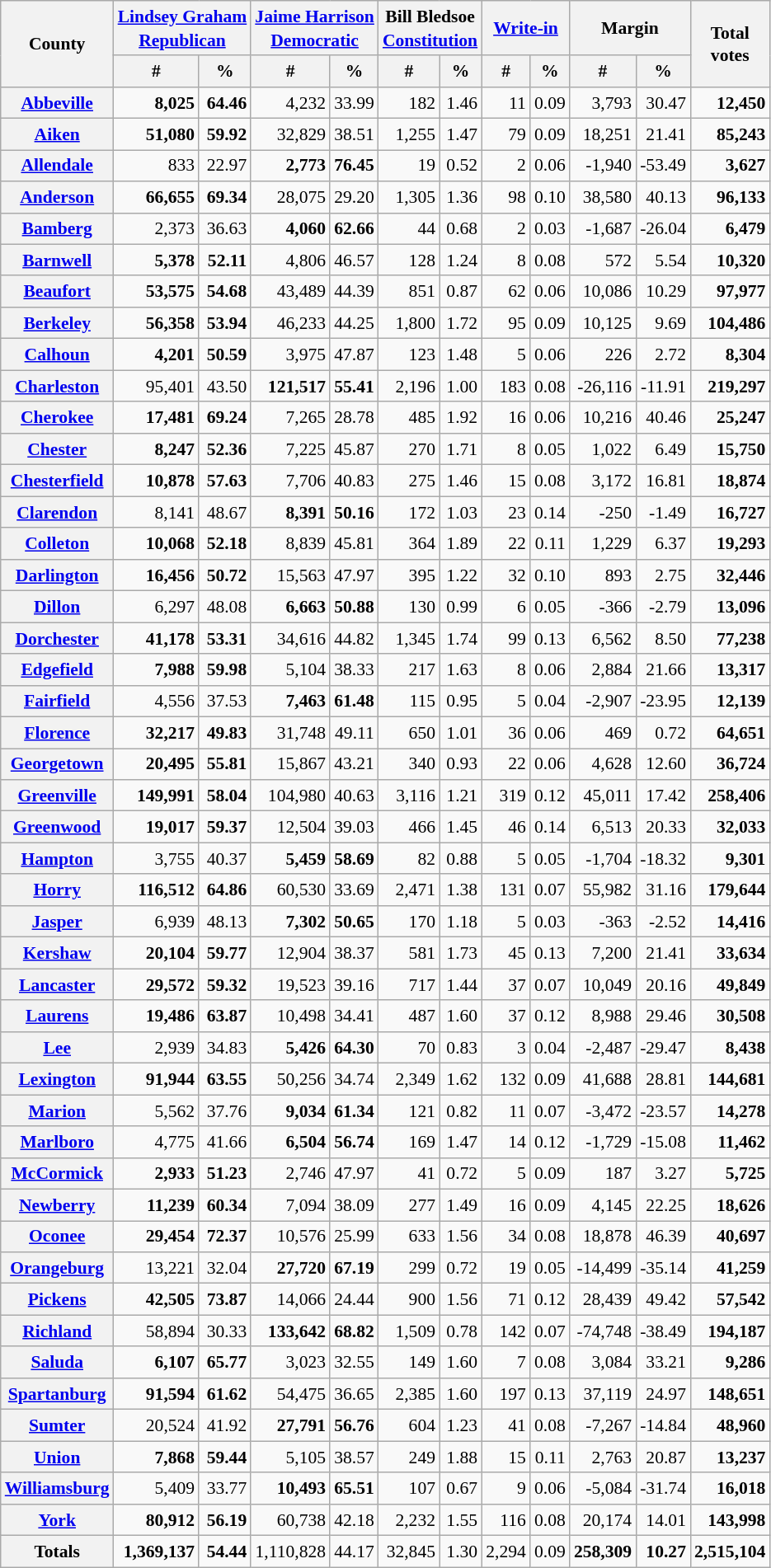<table class="wikitable sortable" style="text-align:right;font-size:90%;line-height:1.3">
<tr>
<th rowspan="2">County</th>
<th colspan="2"><a href='#'>Lindsey Graham</a><br><a href='#'>Republican</a></th>
<th colspan="2"><a href='#'>Jaime Harrison</a><br><a href='#'>Democratic</a></th>
<th colspan="2">Bill Bledsoe<br><a href='#'>Constitution</a></th>
<th colspan="2"><a href='#'>Write-in</a></th>
<th colspan="2">Margin</th>
<th rowspan="2">Total<br>votes</th>
</tr>
<tr>
<th data-sort-type="number">#</th>
<th data-sort-type="number">%</th>
<th data-sort-type="number">#</th>
<th data-sort-type="number">%</th>
<th data-sort-type="number">#</th>
<th data-sort-type="number">%</th>
<th data-sort-type="number">#</th>
<th data-sort-type="number">%</th>
<th data-sort-type="number">#</th>
<th data-sort-type="number">%</th>
</tr>
<tr>
<th><a href='#'>Abbeville</a></th>
<td><strong>8,025</strong></td>
<td><strong>64.46</strong></td>
<td>4,232</td>
<td>33.99</td>
<td>182</td>
<td>1.46</td>
<td>11</td>
<td>0.09</td>
<td>3,793</td>
<td>30.47</td>
<td><strong>12,450</strong></td>
</tr>
<tr>
<th><a href='#'>Aiken</a></th>
<td><strong>51,080</strong></td>
<td><strong>59.92</strong></td>
<td>32,829</td>
<td>38.51</td>
<td>1,255</td>
<td>1.47</td>
<td>79</td>
<td>0.09</td>
<td>18,251</td>
<td>21.41</td>
<td><strong>85,243</strong></td>
</tr>
<tr>
<th><a href='#'>Allendale</a></th>
<td>833</td>
<td>22.97</td>
<td><strong>2,773</strong></td>
<td><strong>76.45</strong></td>
<td>19</td>
<td>0.52</td>
<td>2</td>
<td>0.06</td>
<td>-1,940</td>
<td>-53.49</td>
<td><strong>3,627</strong></td>
</tr>
<tr>
<th><a href='#'>Anderson</a></th>
<td><strong>66,655</strong></td>
<td><strong>69.34</strong></td>
<td>28,075</td>
<td>29.20</td>
<td>1,305</td>
<td>1.36</td>
<td>98</td>
<td>0.10</td>
<td>38,580</td>
<td>40.13</td>
<td><strong>96,133</strong></td>
</tr>
<tr>
<th><a href='#'>Bamberg</a></th>
<td>2,373</td>
<td>36.63</td>
<td><strong>4,060</strong></td>
<td><strong>62.66</strong></td>
<td>44</td>
<td>0.68</td>
<td>2</td>
<td>0.03</td>
<td>-1,687</td>
<td>-26.04</td>
<td><strong>6,479</strong></td>
</tr>
<tr>
<th><a href='#'>Barnwell</a></th>
<td><strong>5,378</strong></td>
<td><strong>52.11</strong></td>
<td>4,806</td>
<td>46.57</td>
<td>128</td>
<td>1.24</td>
<td>8</td>
<td>0.08</td>
<td>572</td>
<td>5.54</td>
<td><strong>10,320</strong></td>
</tr>
<tr>
<th><a href='#'>Beaufort</a></th>
<td><strong>53,575</strong></td>
<td><strong>54.68</strong></td>
<td>43,489</td>
<td>44.39</td>
<td>851</td>
<td>0.87</td>
<td>62</td>
<td>0.06</td>
<td>10,086</td>
<td>10.29</td>
<td><strong>97,977</strong></td>
</tr>
<tr>
<th><a href='#'>Berkeley</a></th>
<td><strong>56,358</strong></td>
<td><strong>53.94</strong></td>
<td>46,233</td>
<td>44.25</td>
<td>1,800</td>
<td>1.72</td>
<td>95</td>
<td>0.09</td>
<td>10,125</td>
<td>9.69</td>
<td><strong>104,486</strong></td>
</tr>
<tr>
<th><a href='#'>Calhoun</a></th>
<td><strong>4,201</strong></td>
<td><strong>50.59</strong></td>
<td>3,975</td>
<td>47.87</td>
<td>123</td>
<td>1.48</td>
<td>5</td>
<td>0.06</td>
<td>226</td>
<td>2.72</td>
<td><strong>8,304</strong></td>
</tr>
<tr>
<th><a href='#'>Charleston</a></th>
<td>95,401</td>
<td>43.50</td>
<td><strong>121,517</strong></td>
<td><strong>55.41</strong></td>
<td>2,196</td>
<td>1.00</td>
<td>183</td>
<td>0.08</td>
<td>-26,116</td>
<td>-11.91</td>
<td><strong>219,297</strong></td>
</tr>
<tr>
<th><a href='#'>Cherokee</a></th>
<td><strong>17,481</strong></td>
<td><strong>69.24</strong></td>
<td>7,265</td>
<td>28.78</td>
<td>485</td>
<td>1.92</td>
<td>16</td>
<td>0.06</td>
<td>10,216</td>
<td>40.46</td>
<td><strong>25,247</strong></td>
</tr>
<tr>
<th><a href='#'>Chester</a></th>
<td><strong>8,247</strong></td>
<td><strong>52.36</strong></td>
<td>7,225</td>
<td>45.87</td>
<td>270</td>
<td>1.71</td>
<td>8</td>
<td>0.05</td>
<td>1,022</td>
<td>6.49</td>
<td><strong>15,750</strong></td>
</tr>
<tr>
<th><a href='#'>Chesterfield</a></th>
<td><strong>10,878</strong></td>
<td><strong>57.63</strong></td>
<td>7,706</td>
<td>40.83</td>
<td>275</td>
<td>1.46</td>
<td>15</td>
<td>0.08</td>
<td>3,172</td>
<td>16.81</td>
<td><strong>18,874</strong></td>
</tr>
<tr>
<th><a href='#'>Clarendon</a></th>
<td>8,141</td>
<td>48.67</td>
<td><strong>8,391</strong></td>
<td><strong>50.16</strong></td>
<td>172</td>
<td>1.03</td>
<td>23</td>
<td>0.14</td>
<td>-250</td>
<td>-1.49</td>
<td><strong>16,727</strong></td>
</tr>
<tr>
<th><a href='#'>Colleton</a></th>
<td><strong>10,068</strong></td>
<td><strong>52.18</strong></td>
<td>8,839</td>
<td>45.81</td>
<td>364</td>
<td>1.89</td>
<td>22</td>
<td>0.11</td>
<td>1,229</td>
<td>6.37</td>
<td><strong>19,293</strong></td>
</tr>
<tr>
<th><a href='#'>Darlington</a></th>
<td><strong>16,456</strong></td>
<td><strong>50.72</strong></td>
<td>15,563</td>
<td>47.97</td>
<td>395</td>
<td>1.22</td>
<td>32</td>
<td>0.10</td>
<td>893</td>
<td>2.75</td>
<td><strong>32,446</strong></td>
</tr>
<tr>
<th><a href='#'>Dillon</a></th>
<td>6,297</td>
<td>48.08</td>
<td><strong>6,663</strong></td>
<td><strong>50.88</strong></td>
<td>130</td>
<td>0.99</td>
<td>6</td>
<td>0.05</td>
<td>-366</td>
<td>-2.79</td>
<td><strong>13,096</strong></td>
</tr>
<tr>
<th><a href='#'>Dorchester</a></th>
<td><strong>41,178</strong></td>
<td><strong>53.31</strong></td>
<td>34,616</td>
<td>44.82</td>
<td>1,345</td>
<td>1.74</td>
<td>99</td>
<td>0.13</td>
<td>6,562</td>
<td>8.50</td>
<td><strong>77,238</strong></td>
</tr>
<tr>
<th><a href='#'>Edgefield</a></th>
<td><strong>7,988</strong></td>
<td><strong>59.98</strong></td>
<td>5,104</td>
<td>38.33</td>
<td>217</td>
<td>1.63</td>
<td>8</td>
<td>0.06</td>
<td>2,884</td>
<td>21.66</td>
<td><strong>13,317</strong></td>
</tr>
<tr>
<th><a href='#'>Fairfield</a></th>
<td>4,556</td>
<td>37.53</td>
<td><strong>7,463</strong></td>
<td><strong>61.48</strong></td>
<td>115</td>
<td>0.95</td>
<td>5</td>
<td>0.04</td>
<td>-2,907</td>
<td>-23.95</td>
<td><strong>12,139</strong></td>
</tr>
<tr>
<th><a href='#'>Florence</a></th>
<td><strong>32,217</strong></td>
<td><strong>49.83</strong></td>
<td>31,748</td>
<td>49.11</td>
<td>650</td>
<td>1.01</td>
<td>36</td>
<td>0.06</td>
<td>469</td>
<td>0.72</td>
<td><strong>64,651</strong></td>
</tr>
<tr>
<th><a href='#'>Georgetown</a></th>
<td><strong>20,495</strong></td>
<td><strong>55.81</strong></td>
<td>15,867</td>
<td>43.21</td>
<td>340</td>
<td>0.93</td>
<td>22</td>
<td>0.06</td>
<td>4,628</td>
<td>12.60</td>
<td><strong>36,724</strong></td>
</tr>
<tr>
<th><a href='#'>Greenville</a></th>
<td><strong>149,991</strong></td>
<td><strong>58.04</strong></td>
<td>104,980</td>
<td>40.63</td>
<td>3,116</td>
<td>1.21</td>
<td>319</td>
<td>0.12</td>
<td>45,011</td>
<td>17.42</td>
<td><strong>258,406</strong></td>
</tr>
<tr>
<th><a href='#'>Greenwood</a></th>
<td><strong>19,017</strong></td>
<td><strong>59.37</strong></td>
<td>12,504</td>
<td>39.03</td>
<td>466</td>
<td>1.45</td>
<td>46</td>
<td>0.14</td>
<td>6,513</td>
<td>20.33</td>
<td><strong>32,033</strong></td>
</tr>
<tr>
<th><a href='#'>Hampton</a></th>
<td>3,755</td>
<td>40.37</td>
<td><strong>5,459</strong></td>
<td><strong>58.69</strong></td>
<td>82</td>
<td>0.88</td>
<td>5</td>
<td>0.05</td>
<td>-1,704</td>
<td>-18.32</td>
<td><strong>9,301</strong></td>
</tr>
<tr>
<th><a href='#'>Horry</a></th>
<td><strong>116,512</strong></td>
<td><strong>64.86</strong></td>
<td>60,530</td>
<td>33.69</td>
<td>2,471</td>
<td>1.38</td>
<td>131</td>
<td>0.07</td>
<td>55,982</td>
<td>31.16</td>
<td><strong>179,644</strong></td>
</tr>
<tr>
<th><a href='#'>Jasper</a></th>
<td>6,939</td>
<td>48.13</td>
<td><strong>7,302</strong></td>
<td><strong>50.65</strong></td>
<td>170</td>
<td>1.18</td>
<td>5</td>
<td>0.03</td>
<td>-363</td>
<td>-2.52</td>
<td><strong>14,416</strong></td>
</tr>
<tr>
<th><a href='#'>Kershaw</a></th>
<td><strong>20,104</strong></td>
<td><strong>59.77</strong></td>
<td>12,904</td>
<td>38.37</td>
<td>581</td>
<td>1.73</td>
<td>45</td>
<td>0.13</td>
<td>7,200</td>
<td>21.41</td>
<td><strong>33,634</strong></td>
</tr>
<tr>
<th><a href='#'>Lancaster</a></th>
<td><strong>29,572</strong></td>
<td><strong>59.32</strong></td>
<td>19,523</td>
<td>39.16</td>
<td>717</td>
<td>1.44</td>
<td>37</td>
<td>0.07</td>
<td>10,049</td>
<td>20.16</td>
<td><strong>49,849</strong></td>
</tr>
<tr>
<th><a href='#'>Laurens</a></th>
<td><strong>19,486</strong></td>
<td><strong>63.87</strong></td>
<td>10,498</td>
<td>34.41</td>
<td>487</td>
<td>1.60</td>
<td>37</td>
<td>0.12</td>
<td>8,988</td>
<td>29.46</td>
<td><strong>30,508</strong></td>
</tr>
<tr>
<th><a href='#'>Lee</a></th>
<td>2,939</td>
<td>34.83</td>
<td><strong>5,426</strong></td>
<td><strong>64.30</strong></td>
<td>70</td>
<td>0.83</td>
<td>3</td>
<td>0.04</td>
<td>-2,487</td>
<td>-29.47</td>
<td><strong>8,438</strong></td>
</tr>
<tr>
<th><a href='#'>Lexington</a></th>
<td><strong>91,944</strong></td>
<td><strong>63.55</strong></td>
<td>50,256</td>
<td>34.74</td>
<td>2,349</td>
<td>1.62</td>
<td>132</td>
<td>0.09</td>
<td>41,688</td>
<td>28.81</td>
<td><strong>144,681</strong></td>
</tr>
<tr>
<th><a href='#'>Marion</a></th>
<td>5,562</td>
<td>37.76</td>
<td><strong>9,034</strong></td>
<td><strong>61.34</strong></td>
<td>121</td>
<td>0.82</td>
<td>11</td>
<td>0.07</td>
<td>-3,472</td>
<td>-23.57</td>
<td><strong>14,278</strong></td>
</tr>
<tr>
<th><a href='#'>Marlboro</a></th>
<td>4,775</td>
<td>41.66</td>
<td><strong>6,504</strong></td>
<td><strong>56.74</strong></td>
<td>169</td>
<td>1.47</td>
<td>14</td>
<td>0.12</td>
<td>-1,729</td>
<td>-15.08</td>
<td><strong>11,462</strong></td>
</tr>
<tr>
<th><a href='#'>McCormick</a></th>
<td><strong>2,933</strong></td>
<td><strong>51.23</strong></td>
<td>2,746</td>
<td>47.97</td>
<td>41</td>
<td>0.72</td>
<td>5</td>
<td>0.09</td>
<td>187</td>
<td>3.27</td>
<td><strong>5,725</strong></td>
</tr>
<tr>
<th><a href='#'>Newberry</a></th>
<td><strong>11,239</strong></td>
<td><strong>60.34</strong></td>
<td>7,094</td>
<td>38.09</td>
<td>277</td>
<td>1.49</td>
<td>16</td>
<td>0.09</td>
<td>4,145</td>
<td>22.25</td>
<td><strong>18,626</strong></td>
</tr>
<tr>
<th><a href='#'>Oconee</a></th>
<td><strong>29,454</strong></td>
<td><strong>72.37</strong></td>
<td>10,576</td>
<td>25.99</td>
<td>633</td>
<td>1.56</td>
<td>34</td>
<td>0.08</td>
<td>18,878</td>
<td>46.39</td>
<td><strong>40,697</strong></td>
</tr>
<tr>
<th><a href='#'>Orangeburg</a></th>
<td>13,221</td>
<td>32.04</td>
<td><strong>27,720</strong></td>
<td><strong>67.19</strong></td>
<td>299</td>
<td>0.72</td>
<td>19</td>
<td>0.05</td>
<td>-14,499</td>
<td>-35.14</td>
<td><strong>41,259</strong></td>
</tr>
<tr>
<th><a href='#'>Pickens</a></th>
<td><strong>42,505</strong></td>
<td><strong>73.87</strong></td>
<td>14,066</td>
<td>24.44</td>
<td>900</td>
<td>1.56</td>
<td>71</td>
<td>0.12</td>
<td>28,439</td>
<td>49.42</td>
<td><strong>57,542</strong></td>
</tr>
<tr>
<th><a href='#'>Richland</a></th>
<td>58,894</td>
<td>30.33</td>
<td><strong>133,642</strong></td>
<td><strong>68.82</strong></td>
<td>1,509</td>
<td>0.78</td>
<td>142</td>
<td>0.07</td>
<td>-74,748</td>
<td>-38.49</td>
<td><strong>194,187</strong></td>
</tr>
<tr>
<th><a href='#'>Saluda</a></th>
<td><strong>6,107</strong></td>
<td><strong>65.77</strong></td>
<td>3,023</td>
<td>32.55</td>
<td>149</td>
<td>1.60</td>
<td>7</td>
<td>0.08</td>
<td>3,084</td>
<td>33.21</td>
<td><strong>9,286</strong></td>
</tr>
<tr>
<th><a href='#'>Spartanburg</a></th>
<td><strong>91,594</strong></td>
<td><strong>61.62</strong></td>
<td>54,475</td>
<td>36.65</td>
<td>2,385</td>
<td>1.60</td>
<td>197</td>
<td>0.13</td>
<td>37,119</td>
<td>24.97</td>
<td><strong>148,651</strong></td>
</tr>
<tr>
<th><a href='#'>Sumter</a></th>
<td>20,524</td>
<td>41.92</td>
<td><strong>27,791</strong></td>
<td><strong>56.76</strong></td>
<td>604</td>
<td>1.23</td>
<td>41</td>
<td>0.08</td>
<td>-7,267</td>
<td>-14.84</td>
<td><strong>48,960</strong></td>
</tr>
<tr>
<th><a href='#'>Union</a></th>
<td><strong>7,868</strong></td>
<td><strong>59.44</strong></td>
<td>5,105</td>
<td>38.57</td>
<td>249</td>
<td>1.88</td>
<td>15</td>
<td>0.11</td>
<td>2,763</td>
<td>20.87</td>
<td><strong>13,237</strong></td>
</tr>
<tr>
<th><a href='#'>Williamsburg</a></th>
<td>5,409</td>
<td>33.77</td>
<td><strong>10,493</strong></td>
<td><strong>65.51</strong></td>
<td>107</td>
<td>0.67</td>
<td>9</td>
<td>0.06</td>
<td>-5,084</td>
<td>-31.74</td>
<td><strong>16,018</strong></td>
</tr>
<tr>
<th><a href='#'>York</a></th>
<td><strong>80,912</strong></td>
<td><strong>56.19</strong></td>
<td>60,738</td>
<td>42.18</td>
<td>2,232</td>
<td>1.55</td>
<td>116</td>
<td>0.08</td>
<td>20,174</td>
<td>14.01</td>
<td><strong>143,998</strong></td>
</tr>
<tr class="sortbottom">
<th>Totals</th>
<td><strong>1,369,137</strong></td>
<td><strong>54.44</strong></td>
<td>1,110,828</td>
<td>44.17</td>
<td>32,845</td>
<td>1.30</td>
<td>2,294</td>
<td>0.09</td>
<td><strong>258,309</strong></td>
<td><strong>10.27</strong></td>
<td><strong>2,515,104</strong></td>
</tr>
</table>
